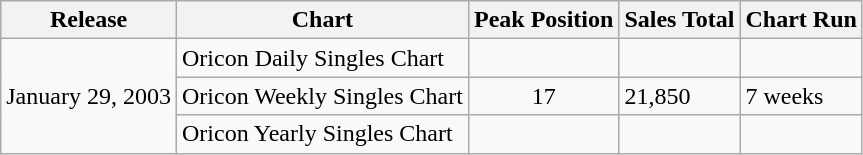<table class="wikitable">
<tr>
<th>Release</th>
<th>Chart</th>
<th>Peak Position</th>
<th>Sales Total</th>
<th>Chart Run</th>
</tr>
<tr>
<td rowspan="3">January 29, 2003</td>
<td>Oricon Daily Singles Chart</td>
<td align="center"></td>
<td></td>
<td></td>
</tr>
<tr>
<td>Oricon Weekly Singles Chart</td>
<td align="center">17</td>
<td>21,850</td>
<td>7 weeks</td>
</tr>
<tr>
<td>Oricon Yearly Singles Chart</td>
<td align="center"></td>
<td></td>
<td></td>
</tr>
</table>
